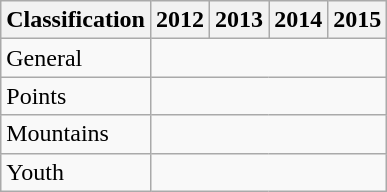<table class="wikitable">
<tr>
<th>Classification</th>
<th>2012</th>
<th>2013</th>
<th>2014</th>
<th>2015</th>
</tr>
<tr>
<td>General</td>
<td colspan="4" align="center"></td>
</tr>
<tr>
<td>Points</td>
<td colspan="4" align="center"></td>
</tr>
<tr>
<td>Mountains</td>
<td colspan="4" align="center"></td>
</tr>
<tr>
<td>Youth</td>
<td colspan="4" align="center"></td>
</tr>
</table>
